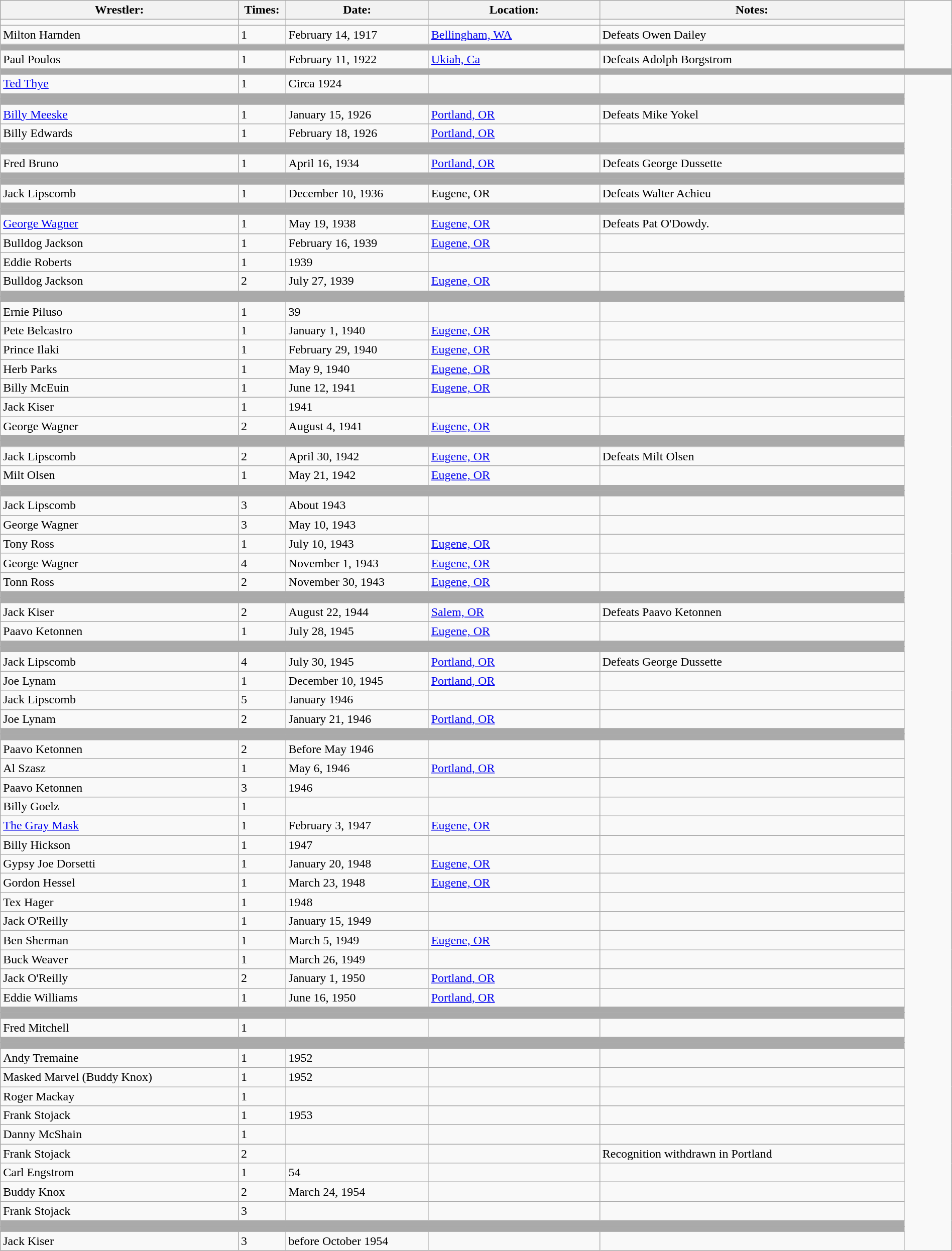<table class="wikitable" width=100%>
<tr>
<th width=25%>Wrestler:</th>
<th width=5%>Times:</th>
<th width=15%>Date:</th>
<th width=18%>Location:</th>
<th width=32%>Notes:</th>
</tr>
<tr>
<td></td>
<td></td>
<td></td>
<td></td>
<td></td>
</tr>
<tr>
<td>Milton Harnden</td>
<td>1</td>
<td>February 14, 1917</td>
<td><a href='#'>Bellingham, WA</a></td>
<td>Defeats Owen Dailey</td>
</tr>
<tr>
<td colspan=5 style="background: #aaaaaa;"></td>
</tr>
<tr>
<td>Paul Poulos</td>
<td>1</td>
<td>February 11, 1922</td>
<td><a href='#'>Ukiah, Ca</a></td>
<td>Defeats Adolph Borgstrom</td>
</tr>
<tr>
<td colspan=5 style="background: #aaaaaa;"></td>
<td colspan=5 style="background: #aaaaaa;"></td>
</tr>
<tr>
<td><a href='#'>Ted Thye</a></td>
<td>1</td>
<td>Circa 1924</td>
<td></td>
<td></td>
</tr>
<tr>
<td colspan=5 style="background: #aaaaaa;"></td>
</tr>
<tr>
</tr>
<tr>
<td colspan=5 style="background: #aaaaaa;"></td>
</tr>
<tr>
<td><a href='#'>Billy Meeske</a></td>
<td>1</td>
<td>January 15, 1926</td>
<td><a href='#'>Portland, OR</a></td>
<td>Defeats Mike Yokel</td>
</tr>
<tr>
<td>Billy Edwards</td>
<td>1</td>
<td>February 18, 1926</td>
<td><a href='#'>Portland, OR</a></td>
<td></td>
</tr>
<tr>
<td colspan=5 style="background: #aaaaaa;"></td>
</tr>
<tr>
</tr>
<tr>
<td colspan=5 style="background: #aaaaaa;"></td>
</tr>
<tr>
<td>Fred Bruno</td>
<td>1</td>
<td>April 16, 1934</td>
<td><a href='#'>Portland, OR</a></td>
<td>Defeats George Dussette</td>
</tr>
<tr>
<td colspan=5 style="background: #aaaaaa;"></td>
</tr>
<tr>
</tr>
<tr>
<td colspan=5 style="background: #aaaaaa;"></td>
</tr>
<tr>
<td>Jack Lipscomb</td>
<td>1</td>
<td>December 10, 1936</td>
<td>Eugene, OR</td>
<td>Defeats Walter Achieu</td>
</tr>
<tr>
<td colspan=5 style="background: #aaaaaa;"></td>
</tr>
<tr>
</tr>
<tr>
<td colspan=5 style="background: #aaaaaa;"></td>
</tr>
<tr>
<td><a href='#'>George Wagner</a></td>
<td>1</td>
<td>May 19, 1938</td>
<td><a href='#'>Eugene, OR</a></td>
<td>Defeats Pat O'Dowdy.</td>
</tr>
<tr>
<td>Bulldog Jackson</td>
<td>1</td>
<td>February 16, 1939</td>
<td><a href='#'>Eugene, OR</a></td>
<td></td>
</tr>
<tr>
<td>Eddie Roberts</td>
<td>1</td>
<td>1939</td>
<td></td>
<td></td>
</tr>
<tr>
<td>Bulldog Jackson</td>
<td>2</td>
<td>July 27, 1939</td>
<td><a href='#'>Eugene, OR</a></td>
<td></td>
</tr>
<tr>
<td colspan=5 style="background: #aaaaaa;"></td>
</tr>
<tr>
</tr>
<tr>
<td colspan=5 style="background: #aaaaaa;"></td>
</tr>
<tr>
<td>Ernie Piluso</td>
<td>1</td>
<td>39</td>
<td></td>
<td></td>
</tr>
<tr>
<td>Pete Belcastro</td>
<td>1</td>
<td>January 1, 1940</td>
<td><a href='#'>Eugene, OR</a></td>
<td></td>
</tr>
<tr>
<td>Prince Ilaki</td>
<td>1</td>
<td>February 29, 1940</td>
<td><a href='#'>Eugene, OR</a></td>
<td></td>
</tr>
<tr>
<td>Herb Parks</td>
<td>1</td>
<td>May 9, 1940</td>
<td><a href='#'>Eugene, OR</a></td>
<td></td>
</tr>
<tr>
<td>Billy McEuin</td>
<td>1</td>
<td>June 12, 1941</td>
<td><a href='#'>Eugene, OR</a></td>
<td></td>
</tr>
<tr>
<td>Jack Kiser</td>
<td>1</td>
<td>1941</td>
<td></td>
<td></td>
</tr>
<tr>
<td>George Wagner</td>
<td>2</td>
<td>August 4, 1941</td>
<td><a href='#'>Eugene, OR</a></td>
<td></td>
</tr>
<tr>
<td colspan=5 style="background: #aaaaaa;"></td>
</tr>
<tr>
</tr>
<tr>
<td colspan=5 style="background: #aaaaaa;"></td>
</tr>
<tr>
<td>Jack Lipscomb</td>
<td>2</td>
<td>April 30, 1942</td>
<td><a href='#'>Eugene, OR</a></td>
<td>Defeats Milt Olsen</td>
</tr>
<tr>
<td>Milt Olsen</td>
<td>1</td>
<td>May 21, 1942</td>
<td><a href='#'>Eugene, OR</a></td>
<td></td>
</tr>
<tr>
<td colspan=5 style="background: #aaaaaa;"></td>
</tr>
<tr>
</tr>
<tr>
<td colspan=5 style="background: #aaaaaa;"></td>
</tr>
<tr>
<td>Jack Lipscomb</td>
<td>3</td>
<td>About 1943</td>
<td></td>
<td></td>
</tr>
<tr>
<td>George Wagner</td>
<td>3</td>
<td>May 10, 1943</td>
<td></td>
<td></td>
</tr>
<tr>
<td>Tony Ross</td>
<td>1</td>
<td>July 10, 1943</td>
<td><a href='#'>Eugene, OR</a></td>
<td></td>
</tr>
<tr>
<td>George Wagner</td>
<td>4</td>
<td>November 1, 1943</td>
<td><a href='#'>Eugene, OR</a></td>
<td></td>
</tr>
<tr>
<td>Tonn Ross</td>
<td>2</td>
<td>November 30, 1943</td>
<td><a href='#'>Eugene, OR</a></td>
<td></td>
</tr>
<tr>
<td colspan=5 style="background: #aaaaaa;"></td>
</tr>
<tr>
</tr>
<tr>
<td colspan=5 style="background: #aaaaaa;"></td>
</tr>
<tr>
<td>Jack Kiser</td>
<td>2</td>
<td>August 22, 1944</td>
<td><a href='#'>Salem, OR</a></td>
<td>Defeats Paavo Ketonnen</td>
</tr>
<tr>
<td>Paavo Ketonnen</td>
<td>1</td>
<td>July 28, 1945</td>
<td><a href='#'>Eugene, OR</a></td>
<td></td>
</tr>
<tr>
<td colspan=5 style="background: #aaaaaa;"></td>
</tr>
<tr>
</tr>
<tr>
<td colspan=5 style="background: #aaaaaa;"></td>
</tr>
<tr>
<td>Jack Lipscomb</td>
<td>4</td>
<td>July 30, 1945</td>
<td><a href='#'>Portland, OR</a></td>
<td>Defeats George Dussette</td>
</tr>
<tr>
<td>Joe Lynam</td>
<td>1</td>
<td>December 10, 1945</td>
<td><a href='#'>Portland, OR</a></td>
<td></td>
</tr>
<tr>
<td>Jack Lipscomb</td>
<td>5</td>
<td>January 1946</td>
<td></td>
<td></td>
</tr>
<tr>
<td>Joe Lynam</td>
<td>2</td>
<td>January 21, 1946</td>
<td><a href='#'>Portland, OR</a></td>
<td></td>
</tr>
<tr>
<td colspan=5 style="background: #aaaaaa;"></td>
</tr>
<tr>
</tr>
<tr>
<td colspan=5 style="background: #aaaaaa;"></td>
</tr>
<tr>
<td>Paavo Ketonnen</td>
<td>2</td>
<td>Before May 1946</td>
<td></td>
<td></td>
</tr>
<tr>
<td>Al Szasz</td>
<td>1</td>
<td>May 6, 1946</td>
<td><a href='#'>Portland, OR</a></td>
<td></td>
</tr>
<tr>
<td>Paavo Ketonnen</td>
<td>3</td>
<td>1946</td>
<td></td>
<td></td>
</tr>
<tr>
<td>Billy Goelz</td>
<td>1</td>
<td></td>
<td></td>
<td></td>
</tr>
<tr>
<td><a href='#'>The Gray Mask</a></td>
<td>1</td>
<td>February 3, 1947</td>
<td><a href='#'>Eugene, OR</a></td>
<td></td>
</tr>
<tr>
<td>Billy Hickson</td>
<td>1</td>
<td>1947</td>
<td></td>
<td></td>
</tr>
<tr>
<td>Gypsy Joe Dorsetti</td>
<td>1</td>
<td>January 20, 1948</td>
<td><a href='#'>Eugene, OR</a></td>
<td></td>
</tr>
<tr>
<td>Gordon Hessel</td>
<td>1</td>
<td>March 23, 1948</td>
<td><a href='#'>Eugene, OR</a></td>
<td></td>
</tr>
<tr>
<td>Tex Hager</td>
<td>1</td>
<td>1948</td>
<td></td>
<td></td>
</tr>
<tr>
<td>Jack O'Reilly</td>
<td>1</td>
<td>January 15, 1949</td>
<td></td>
<td></td>
</tr>
<tr>
<td>Ben Sherman</td>
<td>1</td>
<td>March 5, 1949</td>
<td><a href='#'>Eugene, OR</a></td>
<td></td>
</tr>
<tr>
<td>Buck Weaver</td>
<td>1</td>
<td>March 26, 1949</td>
<td></td>
<td></td>
</tr>
<tr>
<td>Jack O'Reilly</td>
<td>2</td>
<td>January 1, 1950</td>
<td><a href='#'>Portland, OR</a></td>
<td></td>
</tr>
<tr>
<td>Eddie Williams</td>
<td>1</td>
<td>June 16, 1950</td>
<td><a href='#'>Portland, OR</a></td>
<td></td>
</tr>
<tr>
<td colspan=5 style="background: #aaaaaa;"></td>
</tr>
<tr>
</tr>
<tr>
<td colspan=5 style="background: #aaaaaa;"></td>
</tr>
<tr>
<td>Fred Mitchell</td>
<td>1</td>
<td></td>
<td></td>
<td></td>
</tr>
<tr>
<td colspan=5 style="background: #aaaaaa;"></td>
</tr>
<tr>
</tr>
<tr>
<td colspan=5 style="background: #aaaaaa;"></td>
</tr>
<tr>
<td>Andy Tremaine</td>
<td>1</td>
<td>1952</td>
<td></td>
<td></td>
</tr>
<tr>
<td>Masked Marvel (Buddy Knox)</td>
<td>1</td>
<td>1952</td>
<td></td>
<td></td>
</tr>
<tr>
<td>Roger Mackay</td>
<td>1</td>
<td></td>
<td></td>
<td></td>
</tr>
<tr>
<td>Frank Stojack</td>
<td>1</td>
<td>1953</td>
<td></td>
<td></td>
</tr>
<tr>
<td>Danny McShain</td>
<td>1</td>
<td></td>
<td></td>
<td></td>
</tr>
<tr>
<td>Frank Stojack</td>
<td>2</td>
<td></td>
<td></td>
<td>Recognition withdrawn in Portland</td>
</tr>
<tr>
<td>Carl Engstrom</td>
<td>1</td>
<td>54</td>
<td></td>
<td></td>
</tr>
<tr>
<td>Buddy Knox</td>
<td>2</td>
<td>March 24, 1954</td>
<td></td>
<td></td>
</tr>
<tr>
<td>Frank Stojack</td>
<td>3</td>
<td></td>
<td></td>
<td></td>
</tr>
<tr>
<td colspan=5 style="background: #aaaaaa;"></td>
</tr>
<tr>
</tr>
<tr>
<td colspan=5 style="background: #aaaaaa;"></td>
</tr>
<tr>
<td>Jack Kiser</td>
<td>3</td>
<td>before October 1954</td>
<td></td>
<td></td>
</tr>
</table>
